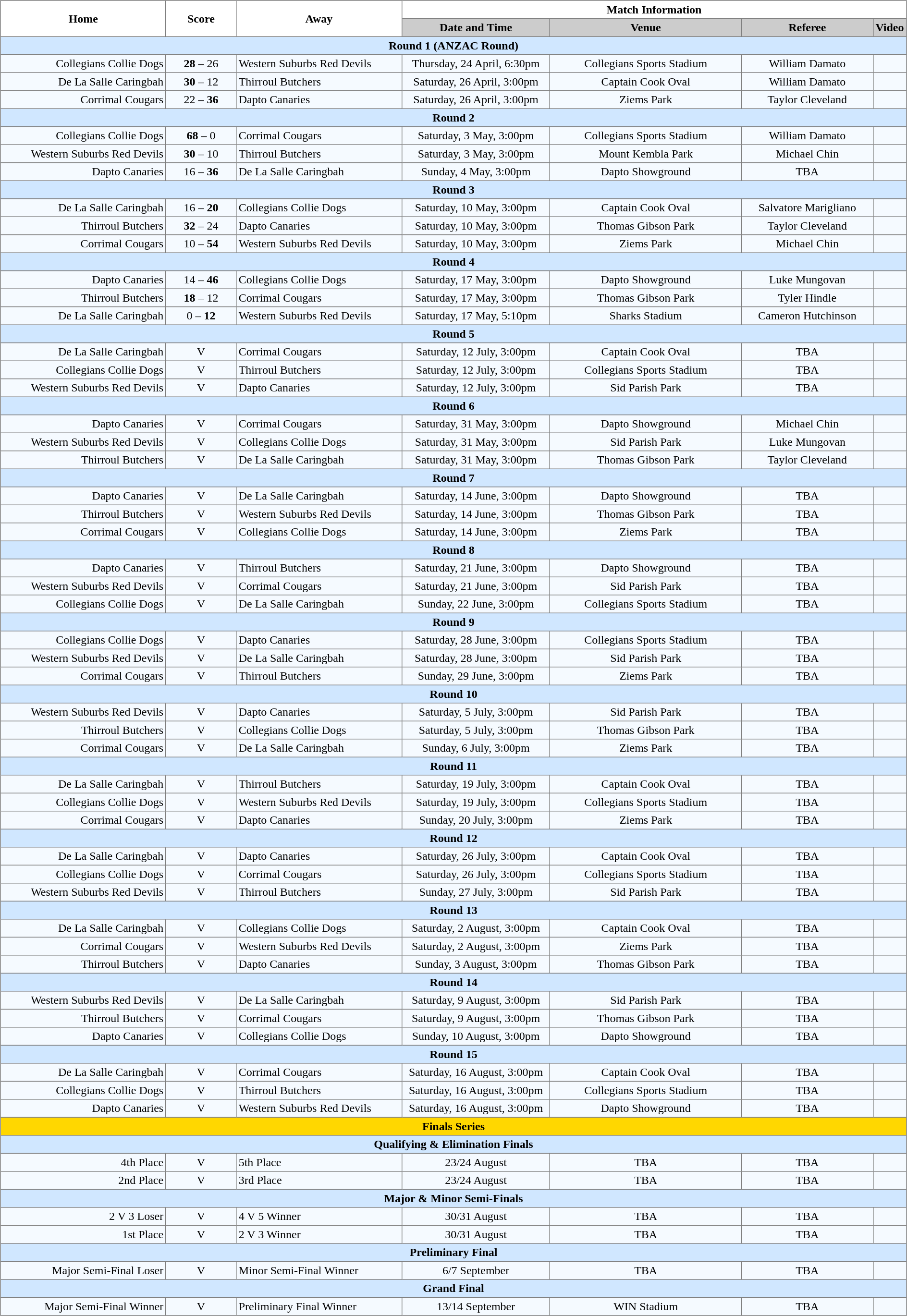<table class="mw-collapsible mw-collapsed" width="100%">
<tr>
<td valign="left" width="25%"><br><table border="1" cellpadding="3" cellspacing="0" width="100%" style="border-collapse:collapse;  text-align:center;">
<tr>
<th rowspan="2" width="19%">Home</th>
<th rowspan="2" width="8%">Score</th>
<th rowspan="2" width="19%">Away</th>
<th colspan="4">Match Information</th>
</tr>
<tr bgcolor="#CCCCCC">
<th width="17%">Date and Time</th>
<th width="22%">Venue</th>
<th width="50%">Referee</th>
<th>Video</th>
</tr>
<tr style="background:#d0e7ff;">
<td colspan="7"><strong>Round 1 (ANZAC Round)</strong></td>
</tr>
<tr style="text-align:center; background:#f5faff;">
<td align="right">Collegians Collie Dogs </td>
<td><strong>28</strong> – 26</td>
<td align="left"> Western Suburbs Red Devils</td>
<td>Thursday, 24 April, 6:30pm</td>
<td>Collegians Sports Stadium</td>
<td>William Damato</td>
<td></td>
</tr>
<tr style="text-align:center; background:#f5faff;">
<td align="right">De La Salle Caringbah </td>
<td><strong>30</strong> – 12</td>
<td align="left"> Thirroul Butchers</td>
<td>Saturday, 26 April, 3:00pm</td>
<td>Captain Cook Oval</td>
<td>William Damato</td>
<td></td>
</tr>
<tr style="text-align:center; background:#f5faff;">
<td align="right">Corrimal Cougars </td>
<td>22 – <strong>36</strong></td>
<td align="left"> Dapto Canaries</td>
<td>Saturday, 26 April, 3:00pm</td>
<td>Ziems Park</td>
<td>Taylor Cleveland</td>
<td></td>
</tr>
<tr style="background:#d0e7ff;">
<td colspan="7"><strong>Round 2</strong></td>
</tr>
<tr style="text-align:center; background:#f5faff;">
<td align="right">Collegians Collie Dogs </td>
<td><strong>68</strong> – 0</td>
<td align="left"> Corrimal Cougars</td>
<td>Saturday, 3 May, 3:00pm</td>
<td>Collegians Sports Stadium</td>
<td>William Damato</td>
<td></td>
</tr>
<tr style="text-align:center; background:#f5faff;">
<td align="right">Western Suburbs Red Devils </td>
<td><strong>30</strong> – 10</td>
<td align="left"> Thirroul Butchers</td>
<td>Saturday, 3 May, 3:00pm</td>
<td>Mount Kembla Park</td>
<td>Michael Chin</td>
<td></td>
</tr>
<tr style="text-align:center; background:#f5faff;">
<td align="right">Dapto Canaries </td>
<td>16 – <strong>36</strong></td>
<td align="left"> De La Salle Caringbah</td>
<td>Sunday, 4 May, 3:00pm</td>
<td>Dapto Showground</td>
<td>TBA</td>
<td></td>
</tr>
<tr style="background:#d0e7ff;">
<td colspan="7"><strong>Round 3</strong></td>
</tr>
<tr style="text-align:center; background:#f5faff;">
<td align="right">De La Salle Caringbah </td>
<td>16 – <strong>20</strong></td>
<td align="left"> Collegians Collie Dogs</td>
<td>Saturday, 10 May, 3:00pm</td>
<td>Captain Cook Oval</td>
<td>Salvatore Marigliano</td>
<td></td>
</tr>
<tr style="text-align:center; background:#f5faff;">
<td align="right">Thirroul Butchers </td>
<td><strong>32</strong> – 24</td>
<td align="left"> Dapto Canaries</td>
<td>Saturday, 10 May, 3:00pm</td>
<td>Thomas Gibson Park</td>
<td>Taylor Cleveland</td>
<td></td>
</tr>
<tr style="text-align:center; background:#f5faff;">
<td align="right">Corrimal Cougars </td>
<td>10 – <strong>54</strong></td>
<td align="left"> Western Suburbs Red Devils</td>
<td>Saturday, 10 May, 3:00pm</td>
<td>Ziems Park</td>
<td>Michael Chin</td>
<td></td>
</tr>
<tr style="background:#d0e7ff;">
<td colspan="7"><strong>Round 4</strong></td>
</tr>
<tr style="text-align:center; background:#f5faff;">
<td align="right">Dapto Canaries </td>
<td>14 – <strong>46</strong></td>
<td align="left"> Collegians Collie Dogs</td>
<td>Saturday, 17 May, 3:00pm</td>
<td>Dapto Showground</td>
<td>Luke Mungovan</td>
<td></td>
</tr>
<tr style="text-align:center; background:#f5faff;">
<td align="right">Thirroul Butchers </td>
<td><strong>18</strong> – 12</td>
<td align="left"> Corrimal Cougars</td>
<td>Saturday, 17 May, 3:00pm</td>
<td>Thomas Gibson Park</td>
<td>Tyler Hindle</td>
<td></td>
</tr>
<tr style="text-align:center; background:#f5faff;">
<td align="right">De La Salle Caringbah </td>
<td>0 – <strong>12</strong></td>
<td align="left"> Western Suburbs Red Devils</td>
<td>Saturday, 17 May, 5:10pm</td>
<td>Sharks Stadium</td>
<td>Cameron Hutchinson</td>
<td></td>
</tr>
<tr style="background:#d0e7ff;">
<td colspan="7"><strong>Round 5</strong></td>
</tr>
<tr style="text-align:center; background:#f5faff;">
<td align="right">De La Salle Caringbah </td>
<td>V</td>
<td align="left"> Corrimal Cougars</td>
<td>Saturday, 12 July, 3:00pm</td>
<td>Captain Cook Oval</td>
<td>TBA</td>
<td></td>
</tr>
<tr style="text-align:center; background:#f5faff;">
<td align="right">Collegians Collie Dogs </td>
<td>V</td>
<td align="left"> Thirroul Butchers</td>
<td>Saturday, 12 July, 3:00pm</td>
<td>Collegians Sports Stadium</td>
<td>TBA</td>
<td></td>
</tr>
<tr style="text-align:center; background:#f5faff;">
<td align="right">Western Suburbs Red Devils </td>
<td>V</td>
<td align="left"> Dapto Canaries</td>
<td>Saturday, 12 July, 3:00pm</td>
<td>Sid Parish Park</td>
<td>TBA</td>
<td></td>
</tr>
<tr style="background:#d0e7ff;">
<td colspan="7"><strong>Round 6</strong></td>
</tr>
<tr style="text-align:center; background:#f5faff;">
<td align="right">Dapto Canaries </td>
<td>V</td>
<td align="left"> Corrimal Cougars</td>
<td>Saturday, 31 May, 3:00pm</td>
<td>Dapto Showground</td>
<td>Michael Chin</td>
<td></td>
</tr>
<tr style="text-align:center; background:#f5faff;">
<td align="right">Western Suburbs Red Devils </td>
<td>V</td>
<td align="left"> Collegians Collie Dogs</td>
<td>Saturday, 31 May, 3:00pm</td>
<td>Sid Parish Park</td>
<td>Luke Mungovan</td>
<td></td>
</tr>
<tr style="text-align:center; background:#f5faff;">
<td align="right">Thirroul Butchers </td>
<td>V</td>
<td align="left"> De La Salle Caringbah</td>
<td>Saturday, 31 May, 3:00pm</td>
<td>Thomas Gibson Park</td>
<td>Taylor Cleveland</td>
<td></td>
</tr>
<tr style="background:#d0e7ff;">
<td colspan="7"><strong>Round 7</strong></td>
</tr>
<tr style="text-align:center; background:#f5faff;">
<td align="right">Dapto Canaries </td>
<td>V</td>
<td align="left"> De La Salle Caringbah</td>
<td>Saturday, 14 June, 3:00pm</td>
<td>Dapto Showground</td>
<td>TBA</td>
<td></td>
</tr>
<tr style="text-align:center; background:#f5faff;">
<td align="right">Thirroul Butchers </td>
<td>V</td>
<td align="left"> Western Suburbs Red Devils</td>
<td>Saturday, 14 June, 3:00pm</td>
<td>Thomas Gibson Park</td>
<td>TBA</td>
<td></td>
</tr>
<tr style="text-align:center; background:#f5faff;">
<td align="right">Corrimal Cougars </td>
<td>V</td>
<td align="left"> Collegians Collie Dogs</td>
<td>Saturday, 14 June, 3:00pm</td>
<td>Ziems Park</td>
<td>TBA</td>
<td></td>
</tr>
<tr style="background:#d0e7ff;">
<td colspan="7"><strong>Round 8</strong></td>
</tr>
<tr style="text-align:center; background:#f5faff;">
<td align="right">Dapto Canaries </td>
<td>V</td>
<td align="left"> Thirroul Butchers</td>
<td>Saturday, 21 June, 3:00pm</td>
<td>Dapto Showground</td>
<td>TBA</td>
<td></td>
</tr>
<tr style="text-align:center; background:#f5faff;">
<td align="right">Western Suburbs Red Devils </td>
<td>V</td>
<td align="left"> Corrimal Cougars</td>
<td>Saturday, 21 June, 3:00pm</td>
<td>Sid Parish Park</td>
<td>TBA</td>
<td></td>
</tr>
<tr style="text-align:center; background:#f5faff;">
<td align="right">Collegians Collie Dogs </td>
<td>V</td>
<td align="left"> De La Salle Caringbah</td>
<td>Sunday, 22 June, 3:00pm</td>
<td>Collegians Sports Stadium</td>
<td>TBA</td>
<td></td>
</tr>
<tr style="background:#d0e7ff;">
<td colspan="7"><strong>Round 9</strong></td>
</tr>
<tr style="text-align:center; background:#f5faff;">
<td align="right">Collegians Collie Dogs </td>
<td>V</td>
<td align="left"> Dapto Canaries</td>
<td>Saturday, 28 June, 3:00pm</td>
<td>Collegians Sports Stadium</td>
<td>TBA</td>
<td></td>
</tr>
<tr style="text-align:center; background:#f5faff;">
<td align="right">Western Suburbs Red Devils </td>
<td>V</td>
<td align="left"> De La Salle Caringbah</td>
<td>Saturday, 28 June, 3:00pm</td>
<td>Sid Parish Park</td>
<td>TBA</td>
<td></td>
</tr>
<tr style="text-align:center; background:#f5faff;">
<td align="right">Corrimal Cougars </td>
<td>V</td>
<td align="left"> Thirroul Butchers</td>
<td>Sunday, 29 June, 3:00pm</td>
<td>Ziems Park</td>
<td>TBA</td>
<td></td>
</tr>
<tr style="background:#d0e7ff;">
<td colspan="7"><strong>Round 10</strong></td>
</tr>
<tr style="text-align:center; background:#f5faff;">
<td align="right">Western Suburbs Red Devils </td>
<td>V</td>
<td align="left"> Dapto Canaries</td>
<td>Saturday, 5 July, 3:00pm</td>
<td>Sid Parish Park</td>
<td>TBA</td>
<td></td>
</tr>
<tr style="text-align:center; background:#f5faff;">
<td align="right">Thirroul Butchers </td>
<td>V</td>
<td align="left"> Collegians Collie Dogs</td>
<td>Saturday, 5 July, 3:00pm</td>
<td>Thomas Gibson Park</td>
<td>TBA</td>
<td></td>
</tr>
<tr style="text-align:center; background:#f5faff;">
<td align="right">Corrimal Cougars </td>
<td>V</td>
<td align="left"> De La Salle Caringbah</td>
<td>Sunday, 6 July, 3:00pm</td>
<td>Ziems Park</td>
<td>TBA</td>
<td></td>
</tr>
<tr style="background:#d0e7ff;">
<td colspan="7"><strong>Round 11</strong></td>
</tr>
<tr style="text-align:center; background:#f5faff;">
<td align="right">De La Salle Caringbah </td>
<td>V</td>
<td align="left"> Thirroul Butchers</td>
<td>Saturday, 19 July, 3:00pm</td>
<td>Captain Cook Oval</td>
<td>TBA</td>
<td></td>
</tr>
<tr style="text-align:center; background:#f5faff;">
<td align="right">Collegians Collie Dogs </td>
<td>V</td>
<td align="left"> Western Suburbs Red Devils</td>
<td>Saturday, 19 July, 3:00pm</td>
<td>Collegians Sports Stadium</td>
<td>TBA</td>
<td></td>
</tr>
<tr style="text-align:center; background:#f5faff;">
<td align="right">Corrimal Cougars </td>
<td>V</td>
<td align="left"> Dapto Canaries</td>
<td>Sunday, 20 July, 3:00pm</td>
<td>Ziems Park</td>
<td>TBA</td>
<td></td>
</tr>
<tr style="background:#d0e7ff;">
<td colspan="7"><strong>Round 12</strong></td>
</tr>
<tr style="text-align:center; background:#f5faff;">
<td align="right">De La Salle Caringbah </td>
<td>V</td>
<td align="left"> Dapto Canaries</td>
<td>Saturday, 26 July, 3:00pm</td>
<td>Captain Cook Oval</td>
<td>TBA</td>
<td></td>
</tr>
<tr style="text-align:center; background:#f5faff;">
<td align="right">Collegians Collie Dogs </td>
<td>V</td>
<td align="left"> Corrimal Cougars</td>
<td>Saturday, 26 July, 3:00pm</td>
<td>Collegians Sports Stadium</td>
<td>TBA</td>
<td></td>
</tr>
<tr style="text-align:center; background:#f5faff;">
<td align="right">Western Suburbs Red Devils </td>
<td>V</td>
<td align="left"> Thirroul Butchers</td>
<td>Sunday, 27 July, 3:00pm</td>
<td>Sid Parish Park</td>
<td>TBA</td>
<td></td>
</tr>
<tr style="background:#d0e7ff;">
<td colspan="7"><strong>Round 13</strong></td>
</tr>
<tr style="text-align:center; background:#f5faff;">
<td align="right">De La Salle Caringbah </td>
<td>V</td>
<td align="left"> Collegians Collie Dogs</td>
<td>Saturday, 2 August, 3:00pm</td>
<td>Captain Cook Oval</td>
<td>TBA</td>
<td></td>
</tr>
<tr style="text-align:center; background:#f5faff;">
<td align="right">Corrimal Cougars </td>
<td>V</td>
<td align="left"> Western Suburbs Red Devils</td>
<td>Saturday, 2 August, 3:00pm</td>
<td>Ziems Park</td>
<td>TBA</td>
<td></td>
</tr>
<tr style="text-align:center; background:#f5faff;">
<td align="right">Thirroul Butchers </td>
<td>V</td>
<td align="left"> Dapto Canaries</td>
<td>Sunday, 3 August, 3:00pm</td>
<td>Thomas Gibson Park</td>
<td>TBA</td>
<td></td>
</tr>
<tr style="background:#d0e7ff;">
<td colspan="7"><strong>Round 14</strong></td>
</tr>
<tr style="text-align:center; background:#f5faff;">
<td align="right">Western Suburbs Red Devils </td>
<td>V</td>
<td align="left"> De La Salle Caringbah</td>
<td>Saturday, 9 August, 3:00pm</td>
<td>Sid Parish Park</td>
<td>TBA</td>
<td></td>
</tr>
<tr style="text-align:center; background:#f5faff;">
<td align="right">Thirroul Butchers </td>
<td>V</td>
<td align="left"> Corrimal Cougars</td>
<td>Saturday, 9 August, 3:00pm</td>
<td>Thomas Gibson Park</td>
<td>TBA</td>
<td></td>
</tr>
<tr style="text-align:center; background:#f5faff;">
<td align="right">Dapto Canaries </td>
<td>V</td>
<td align="left"> Collegians Collie Dogs</td>
<td>Sunday, 10 August, 3:00pm</td>
<td>Dapto Showground</td>
<td>TBA</td>
<td></td>
</tr>
<tr style="background:#d0e7ff;">
<td colspan="7"><strong>Round 15</strong></td>
</tr>
<tr style="text-align:center; background:#f5faff;">
<td align="right">De La Salle Caringbah </td>
<td>V</td>
<td align="left"> Corrimal Cougars</td>
<td>Saturday, 16 August, 3:00pm</td>
<td>Captain Cook Oval</td>
<td>TBA</td>
<td></td>
</tr>
<tr style="text-align:center; background:#f5faff;">
<td align="right">Collegians Collie Dogs </td>
<td>V</td>
<td align="left"> Thirroul Butchers</td>
<td>Saturday, 16 August, 3:00pm</td>
<td>Collegians Sports Stadium</td>
<td>TBA</td>
<td></td>
</tr>
<tr style="text-align:center; background:#f5faff;">
<td align="right">Dapto Canaries </td>
<td>V</td>
<td align="left"> Western Suburbs Red Devils</td>
<td>Saturday, 16 August, 3:00pm</td>
<td>Dapto Showground</td>
<td>TBA</td>
<td></td>
</tr>
<tr style="background:#ffd700;">
<td colspan="7"><strong>Finals Series</strong></td>
</tr>
<tr style="background:#d0e7ff;">
<td colspan="7"><strong>Qualifying & Elimination Finals</strong></td>
</tr>
<tr style="text-align:center; background:#f5faff;">
<td align="right">4th Place</td>
<td>V</td>
<td align="left">5th Place</td>
<td>23/24 August</td>
<td>TBA</td>
<td>TBA</td>
<td></td>
</tr>
<tr style="text-align:center; background:#f5faff;">
<td align="right">2nd Place</td>
<td>V</td>
<td align="left">3rd Place</td>
<td>23/24 August</td>
<td>TBA</td>
<td>TBA</td>
<td></td>
</tr>
<tr style="background:#d0e7ff;">
<td colspan="7"><strong>Major & Minor Semi-Finals</strong></td>
</tr>
<tr style="text-align:center; background:#f5faff;">
<td align="right">2 V 3 Loser</td>
<td>V</td>
<td align="left">4 V 5 Winner</td>
<td>30/31 August</td>
<td>TBA</td>
<td>TBA</td>
<td></td>
</tr>
<tr style="text-align:center; background:#f5faff;">
<td align="right">1st Place</td>
<td>V</td>
<td align="left">2 V 3 Winner</td>
<td>30/31 August</td>
<td>TBA</td>
<td>TBA</td>
<td></td>
</tr>
<tr style="background:#d0e7ff;">
<td colspan="7"><strong>Preliminary Final</strong></td>
</tr>
<tr style="text-align:center; background:#f5faff;">
<td align="right">Major Semi-Final Loser</td>
<td>V</td>
<td align="left">Minor Semi-Final Winner</td>
<td>6/7 September</td>
<td>TBA</td>
<td>TBA</td>
<td></td>
</tr>
<tr style="background:#d0e7ff;">
<td colspan="7"><strong>Grand Final</strong></td>
</tr>
<tr style="text-align:center; background:#f5faff;">
<td align="right">Major Semi-Final Winner</td>
<td>V</td>
<td align="left">Preliminary Final Winner</td>
<td>13/14 September</td>
<td>WIN Stadium</td>
<td>TBA</td>
<td></td>
</tr>
</table>
</td>
</tr>
<tr>
</tr>
</table>
